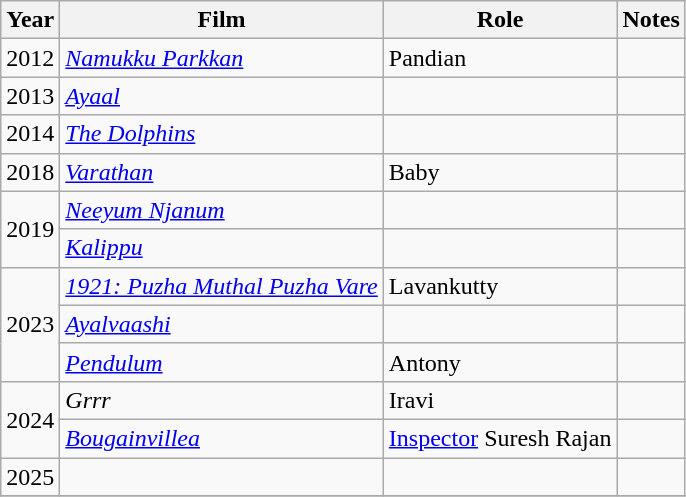<table class="wikitable sortable">
<tr>
<th>Year</th>
<th>Film</th>
<th>Role</th>
<th class="unsortable">Notes</th>
</tr>
<tr>
<td>2012</td>
<td><em><a href='#'>Namukku Parkkan</a></em></td>
<td>Pandian</td>
<td></td>
</tr>
<tr>
<td>2013</td>
<td><em><a href='#'>Ayaal</a></em></td>
<td></td>
<td></td>
</tr>
<tr>
<td>2014</td>
<td><em><a href='#'>The Dolphins</a></em></td>
<td></td>
<td></td>
</tr>
<tr>
<td>2018</td>
<td><em><a href='#'>Varathan</a></em></td>
<td>Baby</td>
<td></td>
</tr>
<tr>
<td rowspan=2>2019</td>
<td><em><a href='#'>Neeyum Njanum</a></em></td>
<td></td>
<td></td>
</tr>
<tr>
<td><em><a href='#'>Kalippu</a></em></td>
<td></td>
<td></td>
</tr>
<tr>
<td rowspan=3>2023</td>
<td><em><a href='#'>1921: Puzha Muthal Puzha Vare</a></em></td>
<td>Lavankutty</td>
<td></td>
</tr>
<tr>
<td><em><a href='#'>Ayalvaashi</a></em></td>
<td></td>
<td></td>
</tr>
<tr>
<td><em><a href='#'>Pendulum</a></em></td>
<td>Antony</td>
<td></td>
</tr>
<tr>
<td rowspan=2>2024</td>
<td><em>Grrr</em></td>
<td>Iravi</td>
<td></td>
</tr>
<tr>
<td><em><a href='#'>Bougainvillea</a></em></td>
<td><a href='#'>Inspector</a> Suresh Rajan</td>
<td></td>
</tr>
<tr>
<td>2025</td>
<td></td>
<td></td>
<td></td>
</tr>
<tr>
</tr>
</table>
